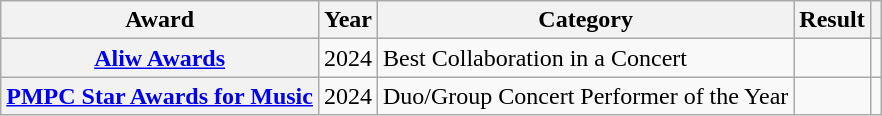<table class="wikitable sortable plainrowheaders" style="border:none; margin:0;">
<tr>
<th scope="col">Award</th>
<th scope="col">Year</th>
<th scope="col">Category</th>
<th scope="col">Result</th>
<th scope="col" class="unsortable"></th>
</tr>
<tr>
<th scope="row"><a href='#'>Aliw Awards</a></th>
<td>2024</td>
<td>Best Collaboration in a Concert</td>
<td></td>
<td style="text-align:center;"></td>
</tr>
<tr>
<th scope="row"><a href='#'>PMPC Star Awards for Music</a></th>
<td>2024</td>
<td>Duo/Group Concert Performer of the Year</td>
<td></td>
<td style="text-align:center;"></td>
</tr>
</table>
